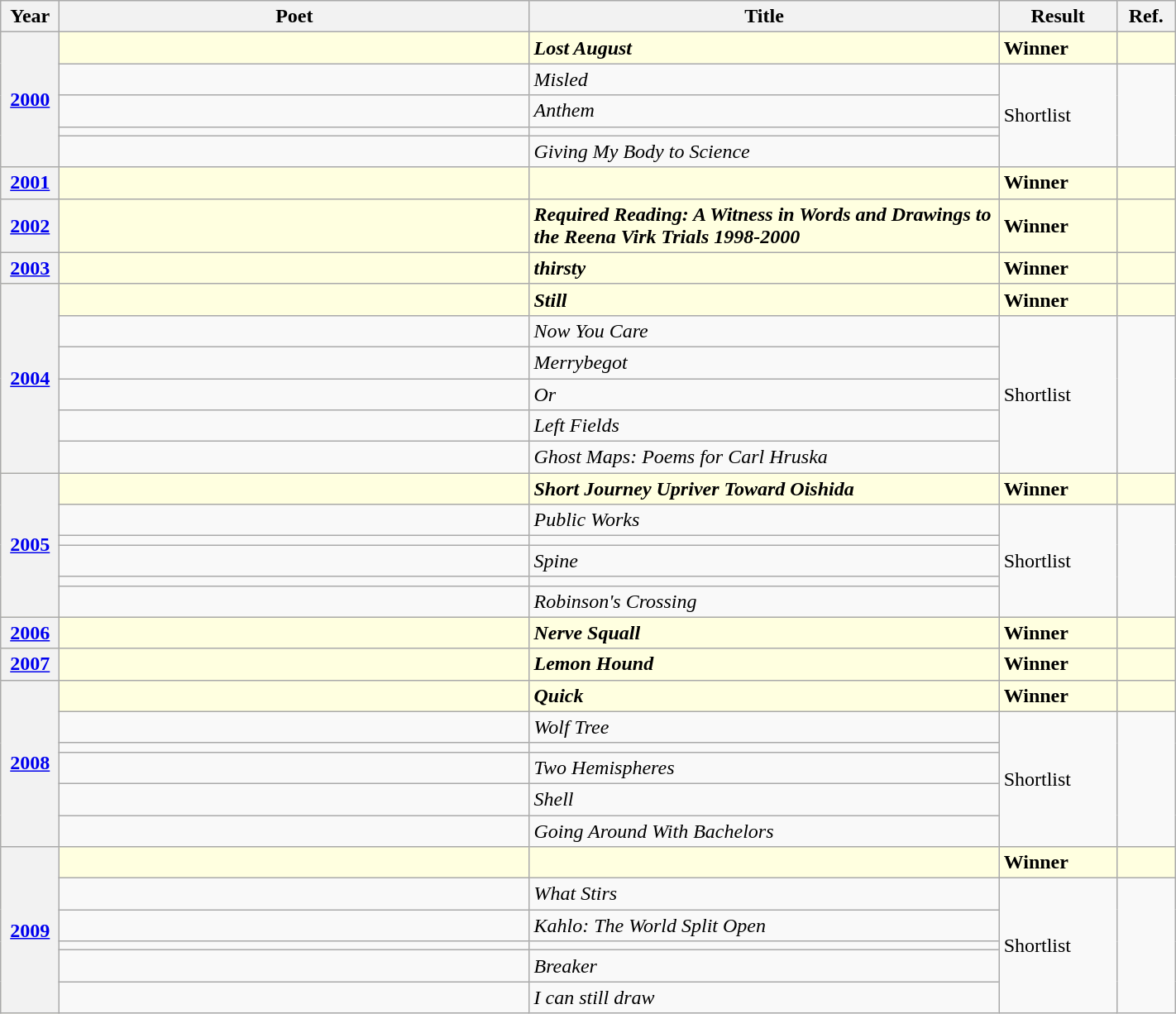<table class="wikitable sortable mw-collapsible" width=75% width=100%>
<tr>
<th width=5%>Year</th>
<th width=40%>Poet</th>
<th width=40%>Title</th>
<th width=10%>Result</th>
<th width=5% class="unsortable">Ref.</th>
</tr>
<tr style=background:lightyellow>
<th rowspan="5"><a href='#'>2000</a></th>
<td><strong></strong></td>
<td><strong><em>Lost August</em></strong></td>
<td><strong>Winner</strong></td>
<td></td>
</tr>
<tr>
<td></td>
<td><em>Misled</em></td>
<td rowspan=4>Shortlist</td>
<td rowspan=4></td>
</tr>
<tr>
<td></td>
<td><em>Anthem</em></td>
</tr>
<tr>
<td></td>
<td><em></em></td>
</tr>
<tr>
<td></td>
<td><em>Giving My Body to Science</em></td>
</tr>
<tr style=background:lightyellow>
<th><a href='#'>2001</a></th>
<td><strong></strong></td>
<td><strong><em></em></strong></td>
<td><strong>Winner</strong></td>
<td></td>
</tr>
<tr style=background:lightyellow>
<th><a href='#'>2002</a></th>
<td><strong></strong></td>
<td><strong><em>Required Reading: A Witness in Words and Drawings to the Reena Virk Trials 1998-2000</em></strong></td>
<td><strong>Winner</strong></td>
<td></td>
</tr>
<tr style=background:lightyellow>
<th><a href='#'>2003</a></th>
<td><strong></strong></td>
<td><strong><em>thirsty</em></strong></td>
<td><strong>Winner</strong></td>
<td></td>
</tr>
<tr style=background:lightyellow>
<th rowspan="6"><a href='#'>2004</a></th>
<td><strong></strong></td>
<td><strong><em>Still</em></strong></td>
<td><strong>Winner</strong></td>
<td></td>
</tr>
<tr>
<td></td>
<td><em>Now You Care</em></td>
<td rowspan=5>Shortlist</td>
<td rowspan=5></td>
</tr>
<tr>
<td></td>
<td><em>Merrybegot</em></td>
</tr>
<tr>
<td></td>
<td><em>Or</em></td>
</tr>
<tr>
<td></td>
<td><em>Left Fields</em></td>
</tr>
<tr>
<td></td>
<td><em>Ghost Maps: Poems for Carl Hruska</em></td>
</tr>
<tr style=background:lightyellow>
<th rowspan="6"><a href='#'>2005</a></th>
<td><strong></strong></td>
<td><strong><em>Short Journey Upriver Toward Oishida</em></strong></td>
<td><strong>Winner</strong></td>
<td></td>
</tr>
<tr>
<td></td>
<td><em>Public Works</em></td>
<td rowspan=5>Shortlist</td>
<td rowspan=5></td>
</tr>
<tr>
<td></td>
<td><em></em></td>
</tr>
<tr>
<td></td>
<td><em>Spine</em></td>
</tr>
<tr>
<td></td>
<td><em></em></td>
</tr>
<tr>
<td></td>
<td><em>Robinson's Crossing</em></td>
</tr>
<tr style=background:lightyellow>
<th><a href='#'>2006</a></th>
<td><strong></strong></td>
<td><strong><em>Nerve Squall</em></strong></td>
<td><strong>Winner</strong></td>
<td></td>
</tr>
<tr style=background:lightyellow>
<th><a href='#'>2007</a></th>
<td><strong></strong></td>
<td><strong><em>Lemon Hound</em></strong></td>
<td><strong>Winner</strong></td>
<td></td>
</tr>
<tr style=background:lightyellow>
<th rowspan="6"><a href='#'>2008</a></th>
<td><strong></strong></td>
<td><strong><em>Quick</em></strong></td>
<td><strong>Winner</strong></td>
<td></td>
</tr>
<tr>
<td></td>
<td><em>Wolf Tree</em></td>
<td rowspan=5>Shortlist</td>
<td rowspan=5></td>
</tr>
<tr>
<td></td>
<td><em></em></td>
</tr>
<tr>
<td></td>
<td><em>Two Hemispheres</em></td>
</tr>
<tr>
<td></td>
<td><em>Shell</em></td>
</tr>
<tr>
<td></td>
<td><em>Going Around With Bachelors</em></td>
</tr>
<tr style=background:lightyellow>
<th rowspan="6"><a href='#'>2009</a></th>
<td><strong></strong></td>
<td><strong><em></em></strong></td>
<td><strong>Winner</strong></td>
<td></td>
</tr>
<tr>
<td></td>
<td><em>What Stirs</em></td>
<td rowspan=5>Shortlist</td>
<td rowspan=5></td>
</tr>
<tr>
<td></td>
<td><em>Kahlo: The World Split Open</em></td>
</tr>
<tr>
<td></td>
<td><em></em></td>
</tr>
<tr>
<td></td>
<td><em>Breaker</em></td>
</tr>
<tr>
<td></td>
<td><em>I can still draw</em></td>
</tr>
</table>
